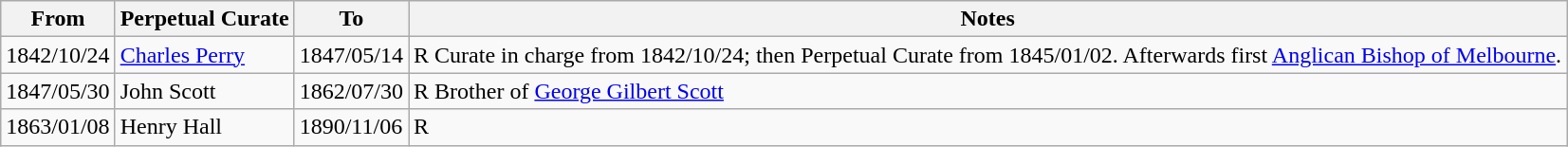<table class="wikitable">
<tr>
<th>From</th>
<th>Perpetual Curate</th>
<th>To</th>
<th>Notes</th>
</tr>
<tr>
<td>1842/10/24</td>
<td><a href='#'>Charles Perry</a></td>
<td>1847/05/14</td>
<td>R Curate in charge from 1842/10/24; then Perpetual Curate from 1845/01/02. Afterwards first <a href='#'>Anglican Bishop of Melbourne</a>.</td>
</tr>
<tr>
<td>1847/05/30</td>
<td>John Scott</td>
<td>1862/07/30</td>
<td>R Brother of <a href='#'>George Gilbert Scott</a></td>
</tr>
<tr>
<td>1863/01/08</td>
<td>Henry Hall</td>
<td>1890/11/06</td>
<td>R</td>
</tr>
</table>
